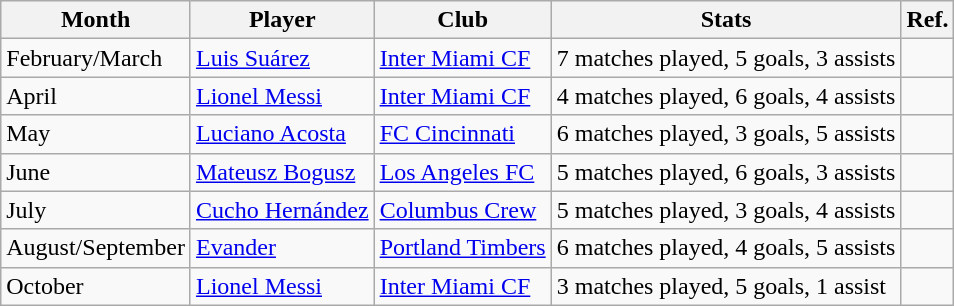<table class="wikitable">
<tr>
<th>Month</th>
<th>Player</th>
<th>Club</th>
<th>Stats</th>
<th>Ref.</th>
</tr>
<tr>
<td>February/March</td>
<td> <a href='#'>Luis Suárez</a></td>
<td><a href='#'>Inter Miami CF</a></td>
<td>7 matches played, 5 goals, 3 assists</td>
<td></td>
</tr>
<tr>
<td>April</td>
<td> <a href='#'>Lionel Messi</a></td>
<td><a href='#'>Inter Miami CF</a></td>
<td>4 matches played, 6 goals, 4 assists</td>
<td></td>
</tr>
<tr>
<td>May</td>
<td> <a href='#'>Luciano Acosta</a></td>
<td><a href='#'>FC Cincinnati</a></td>
<td>6 matches played, 3 goals, 5 assists</td>
<td></td>
</tr>
<tr>
<td>June</td>
<td> <a href='#'>Mateusz Bogusz</a></td>
<td><a href='#'>Los Angeles FC</a></td>
<td>5 matches played, 6 goals, 3 assists</td>
<td></td>
</tr>
<tr>
<td>July</td>
<td> <a href='#'>Cucho Hernández</a></td>
<td><a href='#'>Columbus Crew</a></td>
<td>5 matches played, 3 goals, 4 assists</td>
<td></td>
</tr>
<tr>
<td>August/September</td>
<td> <a href='#'>Evander</a></td>
<td><a href='#'>Portland Timbers</a></td>
<td>6 matches played, 4 goals, 5 assists</td>
<td></td>
</tr>
<tr>
<td>October</td>
<td> <a href='#'>Lionel Messi</a></td>
<td><a href='#'>Inter Miami CF</a></td>
<td>3 matches played, 5 goals, 1 assist</td>
<td></td>
</tr>
</table>
